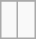<table class="wikitable">
<tr align="center">
</tr>
<tr align="center">
<td> </td>
<td> </td>
</tr>
</table>
